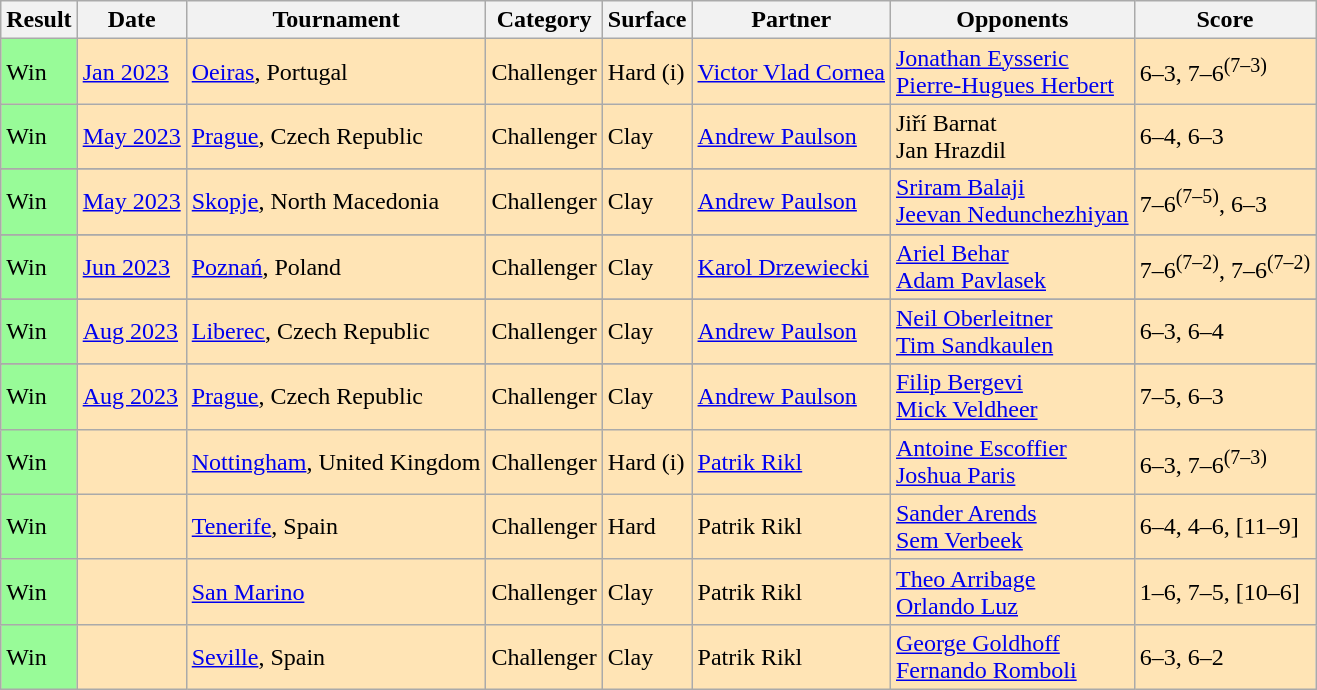<table class=wikitable>
<tr>
<th>Result</th>
<th>Date</th>
<th>Tournament</th>
<th>Category</th>
<th>Surface</th>
<th>Partner</th>
<th>Opponents</th>
<th>Score</th>
</tr>
<tr bgcolor=moccasin>
<td style="background:#98FB98">Win</td>
<td><a href='#'>Jan 2023</a></td>
<td><a href='#'>Oeiras</a>, Portugal</td>
<td>Challenger</td>
<td>Hard (i)</td>
<td> <a href='#'>Victor Vlad Cornea</a></td>
<td> <a href='#'>Jonathan Eysseric</a><br> <a href='#'>Pierre-Hugues Herbert</a></td>
<td>6–3, 7–6<sup>(7–3)</sup></td>
</tr>
<tr bgcolor=moccasin>
<td style="background:#98FB98">Win</td>
<td><a href='#'>May 2023</a></td>
<td><a href='#'>Prague</a>, Czech Republic</td>
<td>Challenger</td>
<td>Clay</td>
<td> <a href='#'>Andrew Paulson</a></td>
<td> Jiří Barnat<br> Jan Hrazdil</td>
<td>6–4, 6–3</td>
</tr>
<tr>
</tr>
<tr bgcolor=moccasin>
<td style="background:#98FB98">Win</td>
<td><a href='#'>May 2023</a></td>
<td><a href='#'>Skopje</a>, North Macedonia</td>
<td>Challenger</td>
<td>Clay</td>
<td> <a href='#'>Andrew Paulson</a></td>
<td> <a href='#'>Sriram Balaji</a><br> <a href='#'>Jeevan Nedunchezhiyan</a></td>
<td>7–6<sup>(7–5)</sup>, 6–3</td>
</tr>
<tr>
</tr>
<tr bgcolor=moccasin>
<td style="background:#98FB98">Win</td>
<td><a href='#'>Jun 2023</a></td>
<td><a href='#'>Poznań</a>, Poland</td>
<td>Challenger</td>
<td>Clay</td>
<td> <a href='#'>Karol Drzewiecki</a></td>
<td> <a href='#'>Ariel Behar</a><br> <a href='#'>Adam Pavlasek</a></td>
<td>7–6<sup>(7–2)</sup>, 7–6<sup>(7–2)</sup></td>
</tr>
<tr>
</tr>
<tr bgcolor=moccasin>
<td style="background:#98FB98">Win</td>
<td><a href='#'>Aug 2023</a></td>
<td><a href='#'>Liberec</a>, Czech Republic</td>
<td>Challenger</td>
<td>Clay</td>
<td> <a href='#'>Andrew Paulson</a></td>
<td> <a href='#'>Neil Oberleitner</a><br> <a href='#'>Tim Sandkaulen</a></td>
<td>6–3, 6–4</td>
</tr>
<tr>
</tr>
<tr bgcolor=moccasin>
<td style="background:#98FB98">Win</td>
<td><a href='#'>Aug 2023</a></td>
<td><a href='#'>Prague</a>, Czech Republic</td>
<td>Challenger</td>
<td>Clay</td>
<td> <a href='#'>Andrew Paulson</a></td>
<td> <a href='#'>Filip Bergevi</a><br> <a href='#'>Mick Veldheer</a></td>
<td>7–5, 6–3</td>
</tr>
<tr bgcolor=moccasin>
<td style="background:#98fb98;">Win</td>
<td></td>
<td style="background:moccasin;"><a href='#'>Nottingham</a>, United Kingdom</td>
<td style="background:moccasin;">Challenger</td>
<td>Hard (i)</td>
<td> <a href='#'>Patrik Rikl</a></td>
<td> <a href='#'>Antoine Escoffier</a> <br>  <a href='#'>Joshua Paris</a></td>
<td>6–3, 7–6<sup>(7–3)</sup></td>
</tr>
<tr bgcolor=moccasin>
<td style="background:#98fb98;">Win</td>
<td></td>
<td style="background:moccasin;"><a href='#'>Tenerife</a>, Spain</td>
<td style="background:moccasin;">Challenger</td>
<td>Hard</td>
<td> Patrik Rikl</td>
<td> <a href='#'>Sander Arends</a> <br>  <a href='#'>Sem Verbeek</a></td>
<td>6–4, 4–6, [11–9]</td>
</tr>
<tr bgcolor=moccasin>
<td style="background:#98fb98;">Win</td>
<td></td>
<td style="background:moccasin;"><a href='#'>San Marino</a></td>
<td style="background:moccasin;">Challenger</td>
<td>Clay</td>
<td> Patrik Rikl</td>
<td> <a href='#'>Theo Arribage</a> <br>  <a href='#'>Orlando Luz</a></td>
<td>1–6, 7–5, [10–6]</td>
</tr>
<tr bgcolor=moccasin>
<td style="background:#98fb98;">Win</td>
<td></td>
<td style="background:moccasin;"><a href='#'>Seville</a>, Spain</td>
<td style="background:moccasin;">Challenger</td>
<td>Clay</td>
<td> Patrik Rikl</td>
<td> <a href='#'>George Goldhoff</a> <br>  <a href='#'>Fernando Romboli</a></td>
<td>6–3, 6–2</td>
</tr>
</table>
